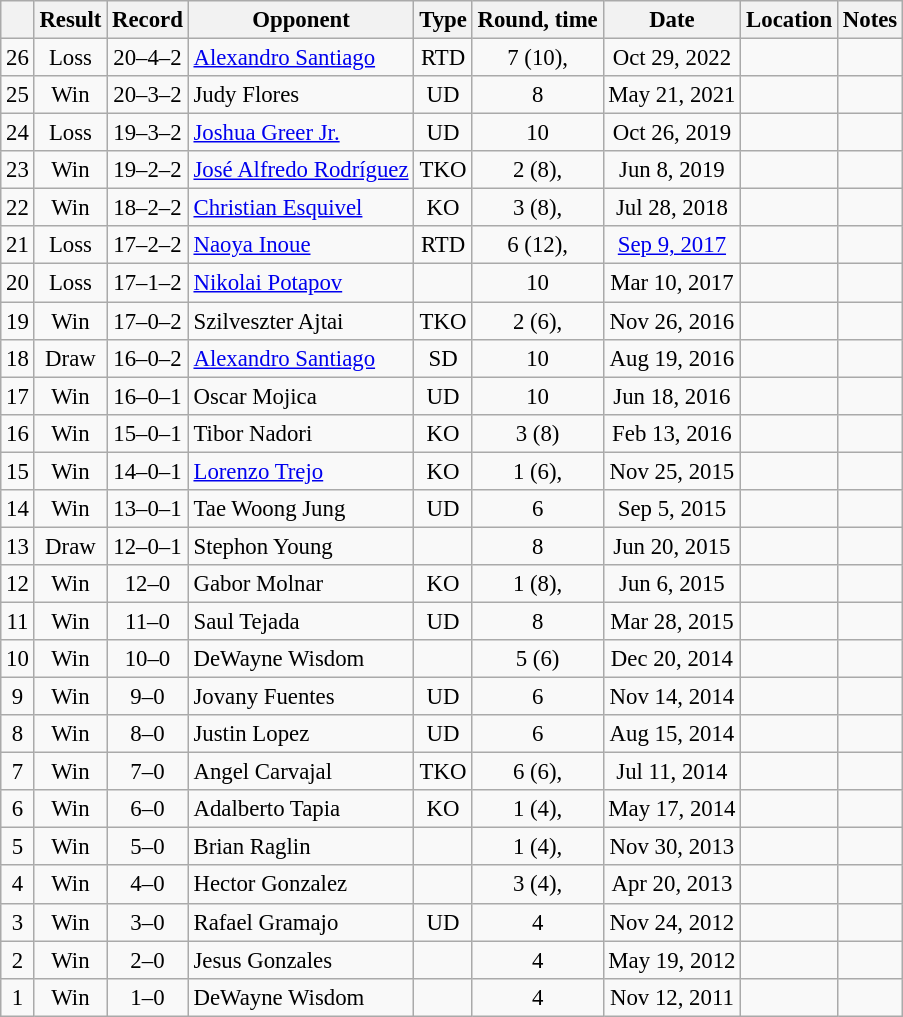<table class="wikitable" style="text-align:center; font-size:95%">
<tr>
<th></th>
<th>Result</th>
<th>Record</th>
<th>Opponent</th>
<th>Type</th>
<th>Round, time</th>
<th>Date</th>
<th>Location</th>
<th>Notes</th>
</tr>
<tr>
<td>26</td>
<td>Loss</td>
<td>20–4–2</td>
<td style="text-align:left;"> <a href='#'>Alexandro Santiago</a></td>
<td>RTD</td>
<td>7 (10), </td>
<td>Oct 29, 2022</td>
<td style="text-align:left;"> </td>
<td></td>
</tr>
<tr>
<td>25</td>
<td>Win</td>
<td>20–3–2</td>
<td style="text-align:left;"> Judy Flores</td>
<td>UD</td>
<td>8</td>
<td>May 21, 2021</td>
<td style="text-align:left;"> </td>
<td></td>
</tr>
<tr>
<td>24</td>
<td>Loss</td>
<td>19–3–2</td>
<td style="text-align:left;"> <a href='#'>Joshua Greer Jr.</a></td>
<td>UD</td>
<td>10</td>
<td>Oct 26, 2019</td>
<td style="text-align:left;"> </td>
<td style="text-align:left;"></td>
</tr>
<tr>
<td>23</td>
<td>Win</td>
<td>19–2–2</td>
<td style="text-align:left;"> <a href='#'>José Alfredo Rodríguez</a></td>
<td>TKO</td>
<td>2 (8), </td>
<td>Jun 8, 2019</td>
<td style="text-align:left;"> </td>
<td></td>
</tr>
<tr>
<td>22</td>
<td>Win</td>
<td>18–2–2</td>
<td style="text-align:left;"> <a href='#'>Christian Esquivel</a></td>
<td>KO</td>
<td>3 (8), </td>
<td>Jul 28, 2018</td>
<td style="text-align:left;"> </td>
<td></td>
</tr>
<tr>
<td>21</td>
<td>Loss</td>
<td>17–2–2</td>
<td style="text-align:left;"> <a href='#'>Naoya Inoue</a></td>
<td>RTD</td>
<td>6 (12), </td>
<td><a href='#'>Sep 9, 2017</a></td>
<td style="text-align:left;"> </td>
<td style="text-align:left;"></td>
</tr>
<tr>
<td>20</td>
<td>Loss</td>
<td>17–1–2</td>
<td style="text-align:left;"> <a href='#'>Nikolai Potapov</a></td>
<td></td>
<td>10</td>
<td>Mar 10, 2017</td>
<td style="text-align:left;"> </td>
<td style="text-align:left;"></td>
</tr>
<tr>
<td>19</td>
<td>Win</td>
<td>17–0–2</td>
<td style="text-align:left;"> Szilveszter Ajtai</td>
<td>TKO</td>
<td>2 (6), </td>
<td>Nov 26, 2016</td>
<td style="text-align:left;"> </td>
<td></td>
</tr>
<tr>
<td>18</td>
<td>Draw</td>
<td>16–0–2</td>
<td style="text-align:left;"> <a href='#'>Alexandro Santiago</a></td>
<td>SD</td>
<td>10</td>
<td>Aug 19, 2016</td>
<td style="text-align:left;"> </td>
<td style="text-align:left;"></td>
</tr>
<tr>
<td>17</td>
<td>Win</td>
<td>16–0–1</td>
<td style="text-align:left;"> Oscar Mojica</td>
<td>UD</td>
<td>10</td>
<td>Jun 18, 2016</td>
<td style="text-align:left;"> </td>
<td style="text-align:left;"></td>
</tr>
<tr>
<td>16</td>
<td>Win</td>
<td>15–0–1</td>
<td style="text-align:left;"> Tibor Nadori</td>
<td>KO</td>
<td>3 (8)</td>
<td>Feb 13, 2016</td>
<td style="text-align:left;"> </td>
<td></td>
</tr>
<tr>
<td>15</td>
<td>Win</td>
<td>14–0–1</td>
<td style="text-align:left;"> <a href='#'>Lorenzo Trejo</a></td>
<td>KO</td>
<td>1 (6), </td>
<td>Nov 25, 2015</td>
<td style="text-align:left;"> </td>
<td></td>
</tr>
<tr>
<td>14</td>
<td>Win</td>
<td>13–0–1</td>
<td style="text-align:left;"> Tae Woong Jung</td>
<td>UD</td>
<td>6</td>
<td>Sep 5, 2015</td>
<td style="text-align:left;"> </td>
<td></td>
</tr>
<tr>
<td>13</td>
<td>Draw</td>
<td>12–0–1</td>
<td style="text-align:left;"> Stephon Young</td>
<td></td>
<td>8</td>
<td>Jun 20, 2015</td>
<td style="text-align:left;"> </td>
<td></td>
</tr>
<tr>
<td>12</td>
<td>Win</td>
<td>12–0</td>
<td style="text-align:left;"> Gabor Molnar</td>
<td>KO</td>
<td>1 (8), </td>
<td>Jun 6, 2015</td>
<td style="text-align:left;"> </td>
<td></td>
</tr>
<tr>
<td>11</td>
<td>Win</td>
<td>11–0</td>
<td style="text-align:left;"> Saul Tejada</td>
<td>UD</td>
<td>8</td>
<td>Mar 28, 2015</td>
<td style="text-align:left;"> </td>
<td></td>
</tr>
<tr>
<td>10</td>
<td>Win</td>
<td>10–0</td>
<td style="text-align:left;"> DeWayne Wisdom</td>
<td></td>
<td>5 (6)</td>
<td>Dec 20, 2014</td>
<td style="text-align:left;"> </td>
<td></td>
</tr>
<tr>
<td>9</td>
<td>Win</td>
<td>9–0</td>
<td style="text-align:left;"> Jovany Fuentes</td>
<td>UD</td>
<td>6</td>
<td>Nov 14, 2014</td>
<td style="text-align:left;"> </td>
<td></td>
</tr>
<tr>
<td>8</td>
<td>Win</td>
<td>8–0</td>
<td style="text-align:left;"> Justin Lopez</td>
<td>UD</td>
<td>6</td>
<td>Aug 15, 2014</td>
<td style="text-align:left;"> </td>
<td></td>
</tr>
<tr>
<td>7</td>
<td>Win</td>
<td>7–0</td>
<td style="text-align:left;"> Angel Carvajal</td>
<td>TKO</td>
<td>6 (6), </td>
<td>Jul 11, 2014</td>
<td style="text-align:left;"> </td>
<td></td>
</tr>
<tr>
<td>6</td>
<td>Win</td>
<td>6–0</td>
<td style="text-align:left;"> Adalberto Tapia</td>
<td>KO</td>
<td>1 (4), </td>
<td>May 17, 2014</td>
<td style="text-align:left;"> </td>
<td></td>
</tr>
<tr>
<td>5</td>
<td>Win</td>
<td>5–0</td>
<td style="text-align:left;"> Brian Raglin</td>
<td></td>
<td>1 (4), </td>
<td>Nov 30, 2013</td>
<td style="text-align:left;"> </td>
<td></td>
</tr>
<tr>
<td>4</td>
<td>Win</td>
<td>4–0</td>
<td style="text-align:left;"> Hector Gonzalez</td>
<td></td>
<td>3 (4), </td>
<td>Apr 20, 2013</td>
<td style="text-align:left;"> </td>
<td></td>
</tr>
<tr>
<td>3</td>
<td>Win</td>
<td>3–0</td>
<td style="text-align:left;"> Rafael Gramajo</td>
<td>UD</td>
<td>4</td>
<td>Nov 24, 2012</td>
<td style="text-align:left;"> </td>
<td></td>
</tr>
<tr>
<td>2</td>
<td>Win</td>
<td>2–0</td>
<td style="text-align:left;"> Jesus Gonzales</td>
<td></td>
<td>4</td>
<td>May 19, 2012</td>
<td style="text-align:left;"> </td>
<td></td>
</tr>
<tr>
<td>1</td>
<td>Win</td>
<td>1–0</td>
<td style="text-align:left;"> DeWayne Wisdom</td>
<td></td>
<td>4</td>
<td>Nov 12, 2011</td>
<td style="text-align:left;"> </td>
<td></td>
</tr>
</table>
